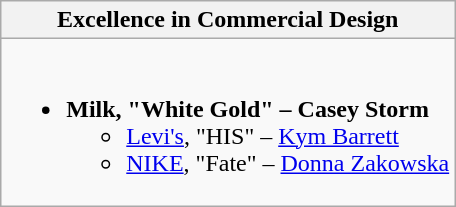<table class=wikitable style="width=100%">
<tr>
<th>Excellence in Commercial Design</th>
</tr>
<tr>
<td valign="top"><br><ul><li><strong>Milk, "White Gold" – Casey Storm</strong><ul><li><a href='#'>Levi's</a>, "HIS" – <a href='#'>Kym Barrett</a></li><li><a href='#'>NIKE</a>, "Fate" – <a href='#'>Donna Zakowska</a></li></ul></li></ul></td>
</tr>
</table>
